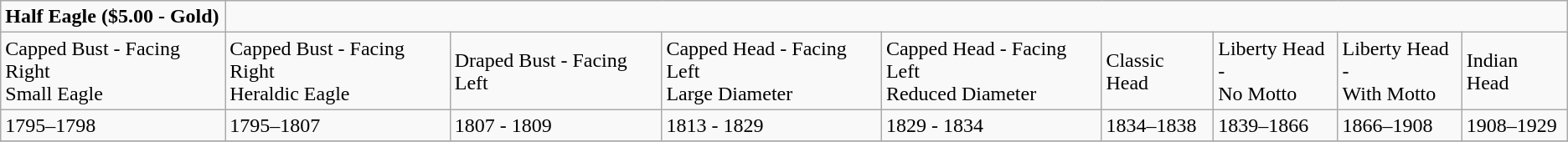<table class="wikitable">
<tr>
<td><strong>Half Eagle ($5.00 - Gold)</strong></td>
</tr>
<tr>
<td>Capped Bust - Facing Right<br>Small Eagle</td>
<td>Capped Bust - Facing Right<br>Heraldic Eagle</td>
<td>Draped Bust - Facing Left</td>
<td>Capped Head - Facing Left<br>Large Diameter</td>
<td>Capped Head - Facing Left<br>Reduced Diameter</td>
<td>Classic Head</td>
<td>Liberty Head -<br>No Motto</td>
<td>Liberty Head -<br>With Motto</td>
<td>Indian Head</td>
</tr>
<tr>
<td>1795–1798</td>
<td>1795–1807</td>
<td>1807 - 1809</td>
<td>1813 - 1829</td>
<td>1829 - 1834</td>
<td>1834–1838</td>
<td>1839–1866</td>
<td>1866–1908</td>
<td>1908–1929</td>
</tr>
<tr>
</tr>
</table>
